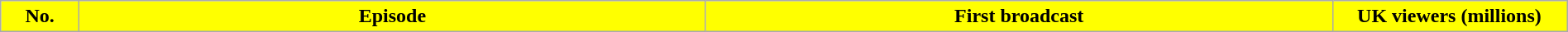<table class="wikitable plainrowheaders" style="width:100%; background:#fff;">
<tr>
<th style="background: #FFFF00; width: 5%;">No.</th>
<th style="background: #FFFF00; width: 40%;">Episode</th>
<th style="background: #FFFF00; width: 40%;">First broadcast</th>
<th style="background: #FFFF00; width: 15%;">UK viewers (millions) <br>





</th>
</tr>
</table>
